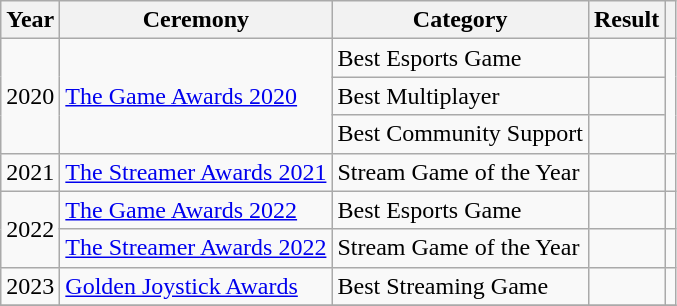<table class="wikitable sortable" width="auto">
<tr>
<th>Year</th>
<th>Ceremony</th>
<th>Category</th>
<th>Result</th>
<th></th>
</tr>
<tr>
<td rowspan="3">2020</td>
<td rowspan="3"><a href='#'>The Game Awards 2020</a></td>
<td>Best Esports Game</td>
<td></td>
<td rowspan="3" style="text-align:center;"></td>
</tr>
<tr>
<td>Best Multiplayer</td>
<td></td>
</tr>
<tr>
<td>Best Community Support</td>
<td></td>
</tr>
<tr>
<td>2021</td>
<td><a href='#'>The Streamer Awards 2021</a></td>
<td>Stream Game of the Year</td>
<td></td>
<td style="text-align:center;"></td>
</tr>
<tr>
<td rowspan="2">2022</td>
<td><a href='#'>The Game Awards 2022</a></td>
<td>Best Esports Game</td>
<td></td>
<td style="text-align:center;"></td>
</tr>
<tr>
<td><a href='#'>The Streamer Awards 2022</a></td>
<td>Stream Game of the Year</td>
<td></td>
<td style="text-align:center;"></td>
</tr>
<tr>
<td>2023</td>
<td><a href='#'>Golden Joystick Awards</a></td>
<td>Best Streaming Game</td>
<td></td>
<td style="text-align:center;"></td>
</tr>
<tr>
</tr>
</table>
